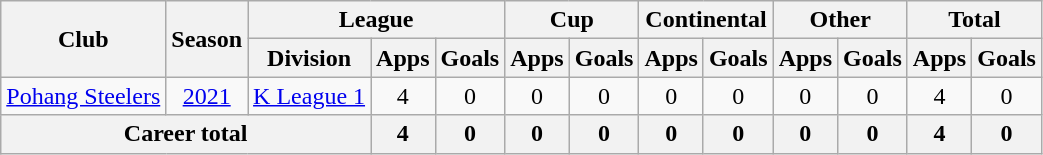<table class="wikitable" style="text-align: center">
<tr>
<th rowspan="2">Club</th>
<th rowspan="2">Season</th>
<th colspan="3">League</th>
<th colspan="2">Cup</th>
<th colspan="2">Continental</th>
<th colspan="2">Other</th>
<th colspan="2">Total</th>
</tr>
<tr>
<th>Division</th>
<th>Apps</th>
<th>Goals</th>
<th>Apps</th>
<th>Goals</th>
<th>Apps</th>
<th>Goals</th>
<th>Apps</th>
<th>Goals</th>
<th>Apps</th>
<th>Goals</th>
</tr>
<tr>
<td><a href='#'>Pohang Steelers</a></td>
<td><a href='#'>2021</a></td>
<td><a href='#'>K League 1</a></td>
<td>4</td>
<td>0</td>
<td>0</td>
<td>0</td>
<td>0</td>
<td>0</td>
<td>0</td>
<td>0</td>
<td>4</td>
<td>0</td>
</tr>
<tr>
<th colspan=3>Career total</th>
<th>4</th>
<th>0</th>
<th>0</th>
<th>0</th>
<th>0</th>
<th>0</th>
<th>0</th>
<th>0</th>
<th>4</th>
<th>0</th>
</tr>
</table>
